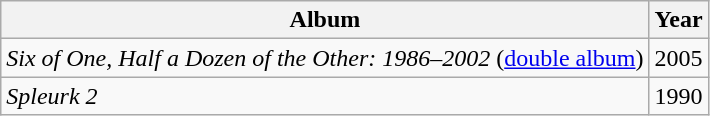<table class="wikitable">
<tr>
<th>Album</th>
<th>Year</th>
</tr>
<tr>
<td><em>Six of One, Half a Dozen of the Other: 1986–2002</em> (<a href='#'>double album</a>)</td>
<td>2005</td>
</tr>
<tr>
<td><em>Spleurk 2</em></td>
<td>1990</td>
</tr>
</table>
